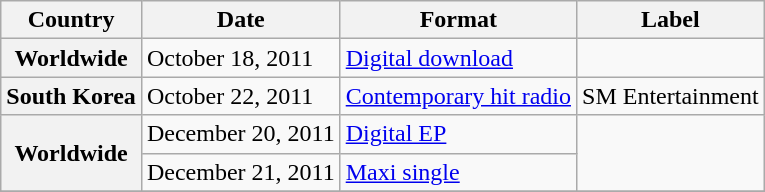<table class="wikitable plainrowheaders">
<tr>
<th scope="col">Country</th>
<th scope="col">Date</th>
<th scope="col">Format</th>
<th scope="col">Label</th>
</tr>
<tr>
<th scope="row">Worldwide</th>
<td>October 18, 2011</td>
<td><a href='#'>Digital download</a></td>
<td></td>
</tr>
<tr>
<th scope="row">South Korea</th>
<td>October 22, 2011</td>
<td><a href='#'>Contemporary hit radio</a></td>
<td>SM Entertainment</td>
</tr>
<tr>
<th scope="row" rowspan="2">Worldwide</th>
<td>December 20, 2011</td>
<td><a href='#'>Digital EP</a></td>
<td rowspan="2"></td>
</tr>
<tr>
<td>December 21, 2011</td>
<td><a href='#'>Maxi single</a></td>
</tr>
<tr>
</tr>
</table>
